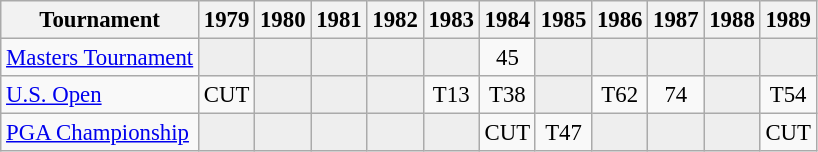<table class="wikitable" style="font-size:95%;text-align:center;">
<tr>
<th>Tournament</th>
<th>1979</th>
<th>1980</th>
<th>1981</th>
<th>1982</th>
<th>1983</th>
<th>1984</th>
<th>1985</th>
<th>1986</th>
<th>1987</th>
<th>1988</th>
<th>1989</th>
</tr>
<tr>
<td align=left><a href='#'>Masters Tournament</a></td>
<td style="background:#eeeeee;"></td>
<td style="background:#eeeeee;"></td>
<td style="background:#eeeeee;"></td>
<td style="background:#eeeeee;"></td>
<td style="background:#eeeeee;"></td>
<td>45</td>
<td style="background:#eeeeee;"></td>
<td style="background:#eeeeee;"></td>
<td style="background:#eeeeee;"></td>
<td style="background:#eeeeee;"></td>
<td style="background:#eeeeee;"></td>
</tr>
<tr>
<td align=left><a href='#'>U.S. Open</a></td>
<td>CUT</td>
<td style="background:#eeeeee;"></td>
<td style="background:#eeeeee;"></td>
<td style="background:#eeeeee;"></td>
<td>T13</td>
<td>T38</td>
<td style="background:#eeeeee;"></td>
<td>T62</td>
<td>74</td>
<td style="background:#eeeeee;"></td>
<td>T54</td>
</tr>
<tr>
<td align=left><a href='#'>PGA Championship</a></td>
<td style="background:#eeeeee;"></td>
<td style="background:#eeeeee;"></td>
<td style="background:#eeeeee;"></td>
<td style="background:#eeeeee;"></td>
<td style="background:#eeeeee;"></td>
<td>CUT</td>
<td>T47</td>
<td style="background:#eeeeee;"></td>
<td style="background:#eeeeee;"></td>
<td style="background:#eeeeee;"></td>
<td>CUT</td>
</tr>
</table>
